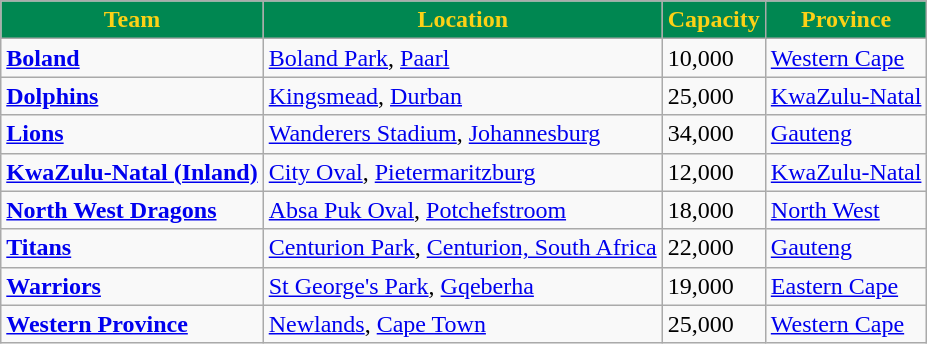<table class="wikitable">
<tr>
<th style="color:#FCD116; background:#008751;">Team</th>
<th style="color:#FCD116; background:#008751;">Location</th>
<th style="color:#FCD116; background:#008751;">Capacity</th>
<th style="color:#FCD116; background:#008751;">Province</th>
</tr>
<tr>
<td><strong><a href='#'>Boland</a></strong></td>
<td><a href='#'>Boland Park</a>, <a href='#'>Paarl</a></td>
<td>10,000</td>
<td><a href='#'>Western Cape</a></td>
</tr>
<tr>
<td><a href='#'><strong>Dolphins</strong></a></td>
<td><a href='#'>Kingsmead</a>, <a href='#'>Durban</a></td>
<td>25,000</td>
<td><a href='#'>KwaZulu-Natal</a></td>
</tr>
<tr>
<td><a href='#'><strong>Lions</strong></a></td>
<td><a href='#'>Wanderers Stadium</a>, <a href='#'>Johannesburg</a></td>
<td>34,000</td>
<td><a href='#'>Gauteng</a></td>
</tr>
<tr>
<td><strong><a href='#'>KwaZulu-Natal (Inland)</a></strong></td>
<td><a href='#'>City Oval</a>, <a href='#'>Pietermaritzburg</a></td>
<td>12,000</td>
<td><a href='#'>KwaZulu-Natal</a></td>
</tr>
<tr>
<td><a href='#'><strong>North West Dragons</strong></a></td>
<td><a href='#'>Absa Puk Oval</a>, <a href='#'>Potchefstroom</a></td>
<td>18,000</td>
<td><a href='#'>North West</a></td>
</tr>
<tr>
<td><a href='#'><strong>Titans</strong></a></td>
<td><a href='#'>Centurion Park</a>, <a href='#'>Centurion, South Africa</a></td>
<td>22,000</td>
<td><a href='#'>Gauteng</a></td>
</tr>
<tr>
<td><strong><a href='#'>Warriors</a></strong></td>
<td><a href='#'>St George's Park</a>, <a href='#'>Gqeberha</a></td>
<td>19,000</td>
<td><a href='#'>Eastern Cape</a></td>
</tr>
<tr>
<td><strong><a href='#'>Western Province</a></strong></td>
<td><a href='#'>Newlands</a>, <a href='#'>Cape Town</a></td>
<td>25,000</td>
<td><a href='#'>Western Cape</a></td>
</tr>
</table>
